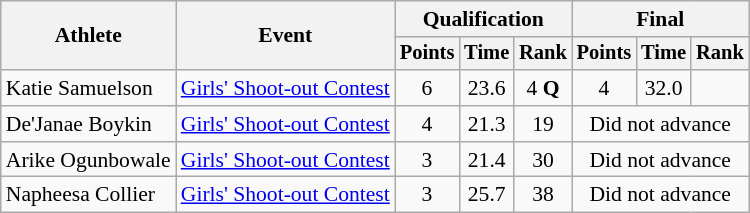<table class="wikitable" style="font-size:90%;">
<tr>
<th rowspan=2>Athlete</th>
<th rowspan=2>Event</th>
<th colspan=3>Qualification</th>
<th colspan=3>Final</th>
</tr>
<tr style="font-size:95%">
<th>Points</th>
<th>Time</th>
<th>Rank</th>
<th>Points</th>
<th>Time</th>
<th>Rank</th>
</tr>
<tr align=center>
<td align=left>Katie Samuelson</td>
<td align=left><a href='#'>Girls' Shoot-out Contest</a></td>
<td>6</td>
<td>23.6</td>
<td>4 <strong>Q</strong></td>
<td>4</td>
<td>32.0</td>
<td></td>
</tr>
<tr align=center>
<td align=left>De'Janae Boykin</td>
<td align=left><a href='#'>Girls' Shoot-out Contest</a></td>
<td>4</td>
<td>21.3</td>
<td>19</td>
<td colspan=3>Did not advance</td>
</tr>
<tr align=center>
<td align=left>Arike Ogunbowale</td>
<td align=left><a href='#'>Girls' Shoot-out Contest</a></td>
<td>3</td>
<td>21.4</td>
<td>30</td>
<td colspan=3>Did not advance</td>
</tr>
<tr align=center>
<td align=left>Napheesa Collier</td>
<td align=left><a href='#'>Girls' Shoot-out Contest</a></td>
<td>3</td>
<td>25.7</td>
<td>38</td>
<td colspan=3>Did not advance</td>
</tr>
</table>
